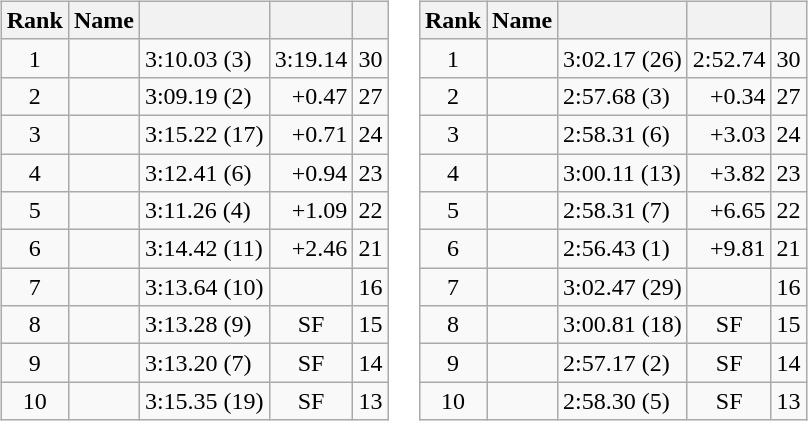<table border="0">
<tr>
<td valign="top"><br><table class="wikitable">
<tr>
<th>Rank</th>
<th>Name</th>
<th></th>
<th></th>
<th></th>
</tr>
<tr>
<td style="text-align:center;">1</td>
<td></td>
<td>3:10.03 (3)</td>
<td align="right">3:19.14</td>
<td>30</td>
</tr>
<tr>
<td style="text-align:center;">2</td>
<td></td>
<td>3:09.19 (2)</td>
<td align="right">+0.47</td>
<td>27</td>
</tr>
<tr>
<td style="text-align:center;">3</td>
<td></td>
<td>3:15.22 (17)</td>
<td align="right">+0.71</td>
<td>24</td>
</tr>
<tr>
<td style="text-align:center;">4</td>
<td></td>
<td>3:12.41 (6)</td>
<td align="right">+0.94</td>
<td>23</td>
</tr>
<tr>
<td style="text-align:center;">5</td>
<td></td>
<td>3:11.26 (4)</td>
<td align="right">+1.09</td>
<td>22</td>
</tr>
<tr>
<td style="text-align:center;">6</td>
<td></td>
<td>3:14.42 (11)</td>
<td align="right">+2.46</td>
<td>21</td>
</tr>
<tr>
<td style="text-align:center;">7</td>
<td></td>
<td>3:13.64 (10)</td>
<td align="center"></td>
<td>16</td>
</tr>
<tr>
<td style="text-align:center;">8</td>
<td></td>
<td>3:13.28 (9)</td>
<td align="center">SF</td>
<td>15</td>
</tr>
<tr>
<td style="text-align:center;">9</td>
<td></td>
<td>3:13.20 (7)</td>
<td align="center">SF</td>
<td>14</td>
</tr>
<tr>
<td style="text-align:center;">10</td>
<td></td>
<td>3:15.35 (19)</td>
<td align="center">SF</td>
<td>13</td>
</tr>
</table>
</td>
<td valign="top"><br><table class="wikitable">
<tr>
<th>Rank</th>
<th>Name</th>
<th></th>
<th></th>
<th></th>
</tr>
<tr>
<td style="text-align:center;">1</td>
<td></td>
<td>3:02.17 (26)</td>
<td align="right">2:52.74</td>
<td>30</td>
</tr>
<tr>
<td style="text-align:center;">2</td>
<td></td>
<td>2:57.68 (3)</td>
<td align="right">+0.34</td>
<td>27</td>
</tr>
<tr>
<td style="text-align:center;">3</td>
<td></td>
<td>2:58.31 (6)</td>
<td align="right">+3.03</td>
<td>24</td>
</tr>
<tr>
<td style="text-align:center;">4</td>
<td></td>
<td>3:00.11 (13)</td>
<td align="right">+3.82</td>
<td>23</td>
</tr>
<tr>
<td style="text-align:center;">5</td>
<td></td>
<td>2:58.31 (7)</td>
<td align="right">+6.65</td>
<td>22</td>
</tr>
<tr>
<td style="text-align:center;">6</td>
<td></td>
<td>2:56.43 (1)</td>
<td align="right">+9.81</td>
<td>21</td>
</tr>
<tr>
<td style="text-align:center;">7</td>
<td></td>
<td>3:02.47 (29)</td>
<td align="center"></td>
<td>16</td>
</tr>
<tr>
<td style="text-align:center;">8</td>
<td></td>
<td>3:00.81 (18)</td>
<td align="center">SF</td>
<td>15</td>
</tr>
<tr>
<td style="text-align:center;">9</td>
<td></td>
<td>2:57.17 (2)</td>
<td align="center">SF</td>
<td>14</td>
</tr>
<tr>
<td style="text-align:center;">10</td>
<td></td>
<td>2:58.30 (5)</td>
<td align="center">SF</td>
<td>13</td>
</tr>
</table>
</td>
</tr>
</table>
